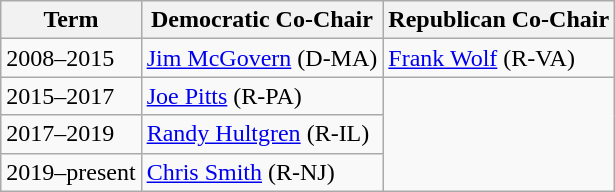<table class="wikitable">
<tr>
<th>Term</th>
<th>Democratic Co-Chair</th>
<th>Republican Co-Chair</th>
</tr>
<tr>
<td>2008–2015</td>
<td><a href='#'>Jim McGovern</a> (D-MA)</td>
<td><a href='#'>Frank Wolf</a> (R-VA)</td>
</tr>
<tr>
<td>2015–2017</td>
<td><a href='#'>Joe Pitts</a> (R-PA)</td>
</tr>
<tr>
<td>2017–2019</td>
<td><a href='#'>Randy Hultgren</a> (R-IL)</td>
</tr>
<tr>
<td>2019–present</td>
<td><a href='#'>Chris Smith</a> (R-NJ)</td>
</tr>
</table>
